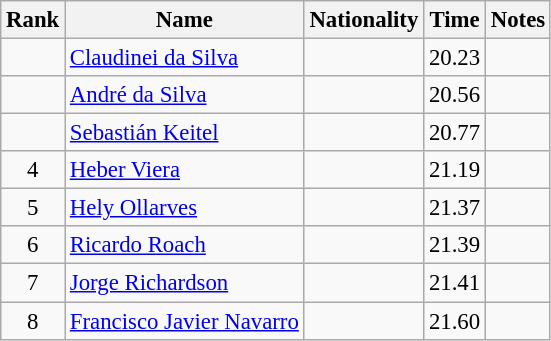<table class="wikitable sortable" style="text-align:center;font-size:95%">
<tr>
<th>Rank</th>
<th>Name</th>
<th>Nationality</th>
<th>Time</th>
<th>Notes</th>
</tr>
<tr>
<td></td>
<td align=left><a href='#'>Claudinei da Silva</a></td>
<td align=left></td>
<td>20.23</td>
<td></td>
</tr>
<tr>
<td></td>
<td align=left><a href='#'>André da Silva</a></td>
<td align=left></td>
<td>20.56</td>
<td></td>
</tr>
<tr>
<td></td>
<td align=left><a href='#'>Sebastián Keitel</a></td>
<td align=left></td>
<td>20.77</td>
<td></td>
</tr>
<tr>
<td>4</td>
<td align=left><a href='#'>Heber Viera</a></td>
<td align=left></td>
<td>21.19</td>
<td></td>
</tr>
<tr>
<td>5</td>
<td align=left><a href='#'>Hely Ollarves</a></td>
<td align=left></td>
<td>21.37</td>
<td></td>
</tr>
<tr>
<td>6</td>
<td align=left><a href='#'>Ricardo Roach</a></td>
<td align=left></td>
<td>21.39</td>
<td></td>
</tr>
<tr>
<td>7</td>
<td align=left><a href='#'>Jorge Richardson</a></td>
<td align=left></td>
<td>21.41</td>
<td></td>
</tr>
<tr>
<td>8</td>
<td align=left><a href='#'>Francisco Javier Navarro</a></td>
<td align=left></td>
<td>21.60</td>
<td></td>
</tr>
</table>
